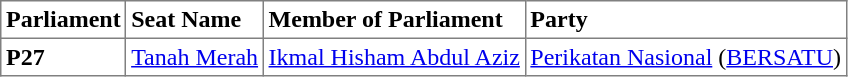<table class="toccolours sortable" cellpadding="3" border="1" style="border-collapse:collapse; text-align: left;">
<tr>
<th align="center">Parliament</th>
<th>Seat Name</th>
<th>Member of Parliament</th>
<th>Party</th>
</tr>
<tr>
<th align="left">P27</th>
<td><a href='#'>Tanah Merah</a></td>
<td><a href='#'>Ikmal Hisham Abdul Aziz</a></td>
<td><a href='#'>Perikatan Nasional</a> (<a href='#'>BERSATU</a>)</td>
</tr>
</table>
